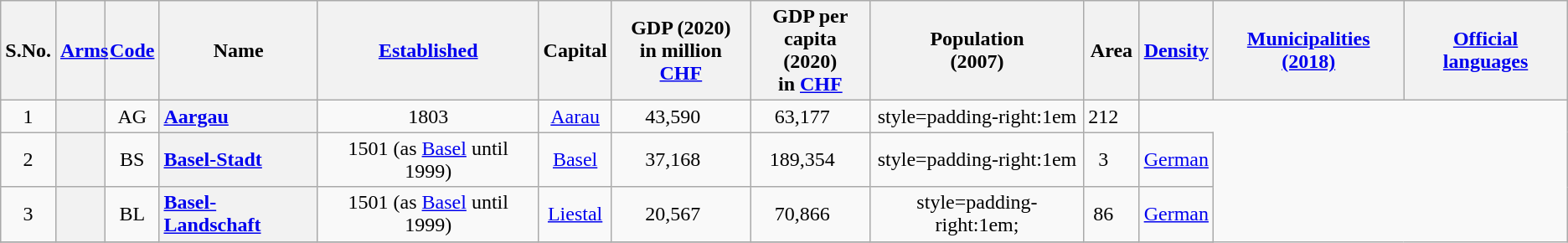<table class="wikitable" style="text-align:center;" style="font-size: 85%">
<tr>
<th>S.No.</th>
<th style=max-width:2em;><a href='#'>Arms</a><br></th>
<th><a href='#'>Code</a></th>
<th>Name</th>
<th><a href='#'>Established</a></th>
<th>Capital</th>
<th>GDP (2020)<br>in million <a href='#'>CHF</a></th>
<th>GDP per<br>capita (2020)<br>in <a href='#'>CHF</a></th>
<th scope="col" data-sort-type="number">Population<br>(2007)</th>
<th>Area </th>
<th><a href='#'>Density</a><br></th>
<th><a href='#'>Municipalities (2018)</a></th>
<th><a href='#'>Official languages</a></th>
</tr>
<tr>
<td>1</td>
<th><br></th>
<td style=text-align:center;>AG</td>
<th style=text-align:left;><a href='#'>Aargau</a></th>
<td style=text-align:center;>1803<br></td>
<td><a href='#'>Aarau</a></td>
<td style=padding-right:1em>43,590</td>
<td style=padding-right:1em>63,177</td>
<td>style=padding-right:1em </td>
<td style=padding-right:1em>212</td>
</tr>
<tr>
<td>2</td>
<th><br></th>
<td style=text-align:center;>BS</td>
<th style=text-align:left;><a href='#'>Basel-Stadt</a></th>
<td style=text-align:center;>1501 (as <a href='#'>Basel</a> until 1999)</td>
<td><a href='#'>Basel</a></td>
<td style=padding-right:1em;>37,168</td>
<td style=padding-right:1em;>189,354</td>
<td>style=padding-right:1em </td>
<td style=padding-right:1em;>3</td>
<td><a href='#'>German</a></td>
</tr>
<tr>
<td>3</td>
<th><br></th>
<td style=text-align:center;>BL</td>
<th style=text-align:left;><a href='#'>Basel-Landschaft</a></th>
<td style=text-align:center;>1501 (as <a href='#'>Basel</a> until 1999)</td>
<td><a href='#'>Liestal</a></td>
<td style=padding-right:1em;>20,567</td>
<td style=padding-right:1em;>70,866</td>
<td>style=padding-right:1em; </td>
<td style=padding-right:1em>86</td>
<td><a href='#'>German</a></td>
</tr>
<tr>
</tr>
</table>
